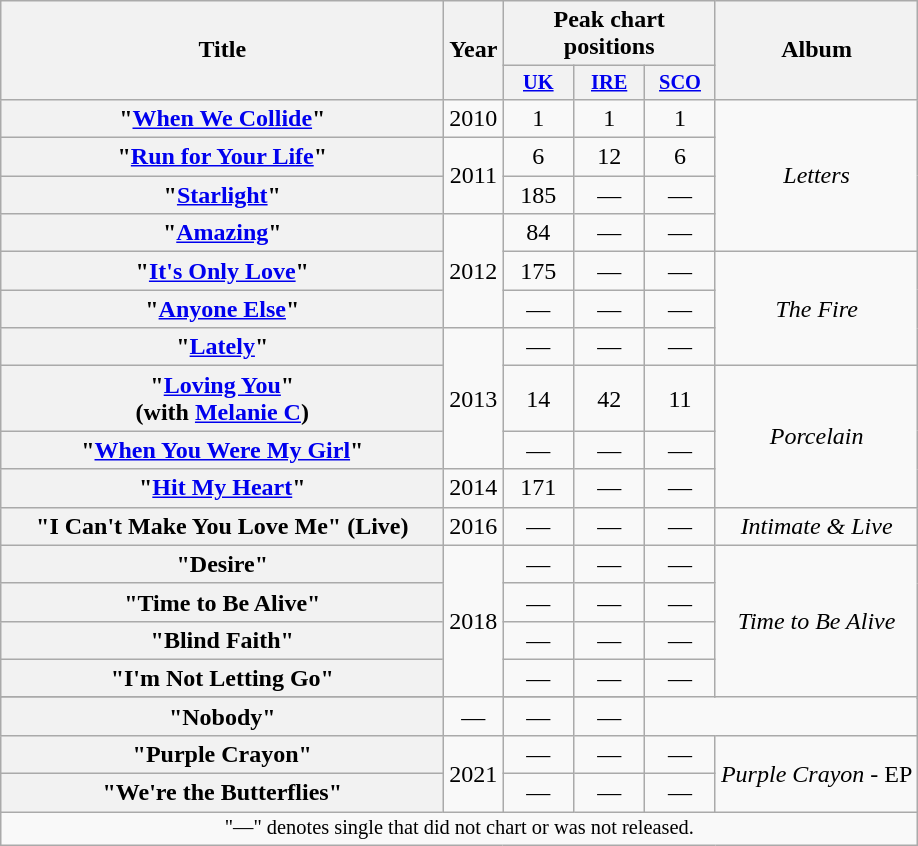<table class="wikitable plainrowheaders" style="text-align:center;">
<tr>
<th scope="col" rowspan="2" style="width:18em;">Title</th>
<th scope="col" rowspan="2" style="width:1em;">Year</th>
<th scope="col" colspan="3">Peak chart positions</th>
<th scope="col" rowspan="2">Album</th>
</tr>
<tr>
<th scope="col" style="width:3em;font-size:85%;"><a href='#'>UK</a><br></th>
<th scope="col" style="width:3em;font-size:85%;"><a href='#'>IRE</a><br></th>
<th scope="col" style="width:3em;font-size:85%;"><a href='#'>SCO</a><br></th>
</tr>
<tr>
<th scope="row">"<a href='#'>When We Collide</a>"</th>
<td>2010</td>
<td>1</td>
<td>1</td>
<td>1</td>
<td rowspan="4"><em>Letters</em></td>
</tr>
<tr>
<th scope="row">"<a href='#'>Run for Your Life</a>"</th>
<td rowspan="2">2011</td>
<td>6</td>
<td>12</td>
<td>6</td>
</tr>
<tr>
<th scope="row">"<a href='#'>Starlight</a>"</th>
<td>185</td>
<td>—</td>
<td>—</td>
</tr>
<tr>
<th scope="row">"<a href='#'>Amazing</a>"</th>
<td rowspan="3">2012</td>
<td>84</td>
<td>—</td>
<td>—</td>
</tr>
<tr>
<th scope="row">"<a href='#'>It's Only Love</a>"</th>
<td>175</td>
<td>—</td>
<td>—</td>
<td rowspan="3"><em>The Fire</em></td>
</tr>
<tr>
<th scope="row">"<a href='#'>Anyone Else</a>"</th>
<td>—</td>
<td>—</td>
<td>—</td>
</tr>
<tr>
<th scope="row">"<a href='#'>Lately</a>" </th>
<td rowspan="3">2013</td>
<td>—</td>
<td>—</td>
<td>—</td>
</tr>
<tr>
<th scope="row">"<a href='#'>Loving You</a>"<br><span>(with <a href='#'>Melanie C</a>)</span></th>
<td>14</td>
<td>42</td>
<td>11</td>
<td rowspan="3"><em>Porcelain</em></td>
</tr>
<tr>
<th scope="row">"<a href='#'>When You Were My Girl</a>"</th>
<td>—</td>
<td>—</td>
<td>—</td>
</tr>
<tr>
<th scope="row">"<a href='#'>Hit My Heart</a>"</th>
<td>2014</td>
<td>171</td>
<td>—</td>
<td>—</td>
</tr>
<tr>
<th scope="row">"I Can't Make You Love Me" (Live) </th>
<td>2016</td>
<td>—</td>
<td>—</td>
<td>—</td>
<td><em>Intimate & Live</em></td>
</tr>
<tr>
<th scope="row">"Desire" </th>
<td rowspan="5">2018</td>
<td>—</td>
<td>—</td>
<td>—</td>
<td rowspan="5"><em>Time to Be Alive</em></td>
</tr>
<tr>
<th scope="row">"Time to Be Alive" </th>
<td>—</td>
<td>—</td>
<td>—</td>
</tr>
<tr>
<th scope="row">"Blind Faith" </th>
<td>—</td>
<td>—</td>
<td>—</td>
</tr>
<tr>
<th scope="row">"I'm Not Letting Go" </th>
<td>—</td>
<td>—</td>
<td>—</td>
</tr>
<tr>
</tr>
<tr>
<th scope="row">"Nobody" </th>
<td>—</td>
<td>—</td>
<td>—</td>
</tr>
<tr>
<th scope="row">"Purple Crayon"</th>
<td rowspan="2">2021</td>
<td>—</td>
<td>—</td>
<td>—</td>
<td rowspan="2"><em>Purple Crayon</em> - EP</td>
</tr>
<tr>
<th scope="row">"We're the Butterflies"</th>
<td>—</td>
<td>—</td>
<td>—</td>
</tr>
<tr>
<td colspan="16" style="text-align:center; font-size:85%;">"—" denotes single that did not chart or was not released.</td>
</tr>
</table>
